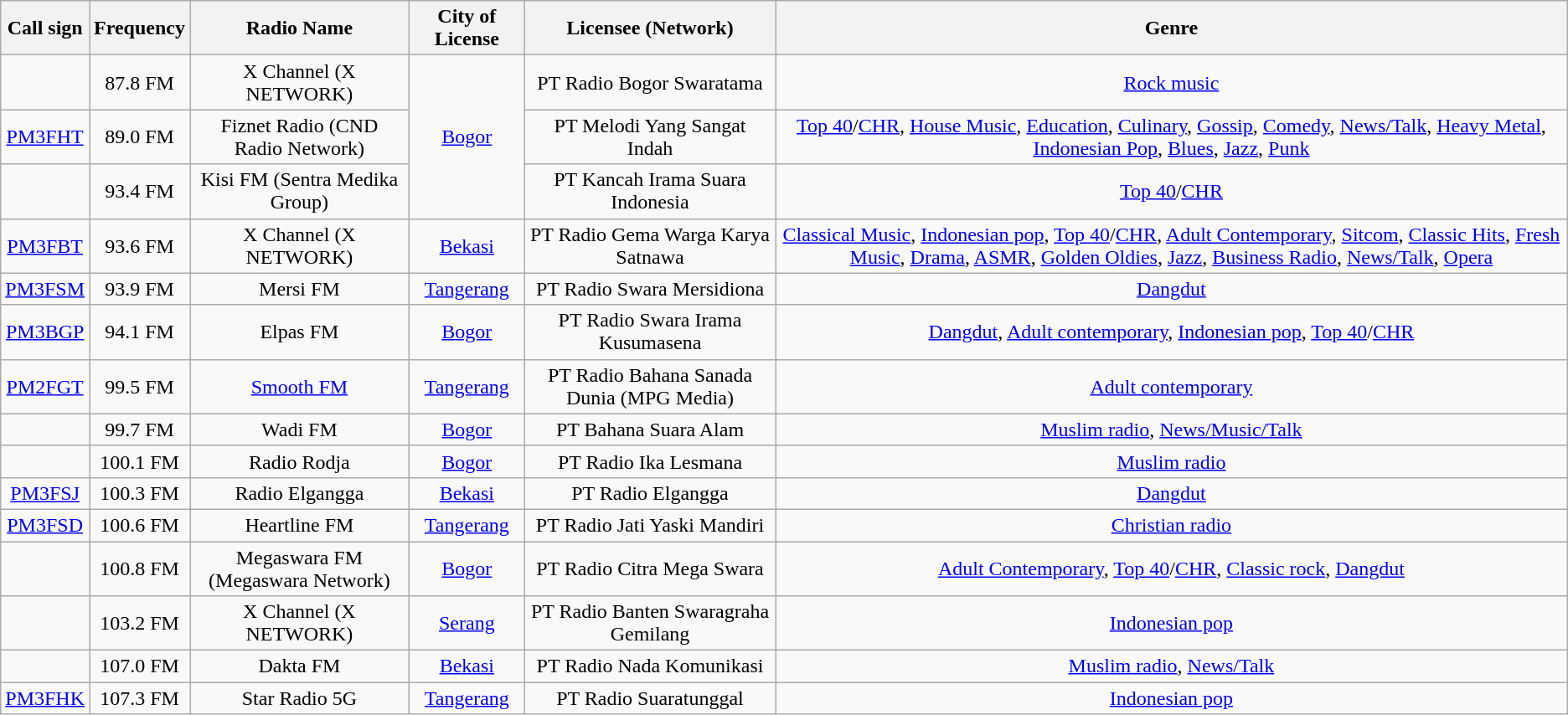<table class="wikitable" style="text-align: center;">
<tr>
<th>Call sign</th>
<th data-sort-type="number">Frequency</th>
<th>Radio Name</th>
<th>City of License</th>
<th>Licensee (Network)</th>
<th>Genre</th>
</tr>
<tr>
<td></td>
<td>87.8 FM</td>
<td>X Channel (X NETWORK)</td>
<td rowspan="3"><a href='#'>Bogor</a></td>
<td>PT Radio Bogor Swaratama</td>
<td><a href='#'>Rock music</a></td>
</tr>
<tr>
<td><a href='#'>PM3FHT</a></td>
<td>89.0 FM</td>
<td>Fiznet Radio (CND Radio Network)</td>
<td>PT Melodi Yang Sangat Indah</td>
<td><a href='#'>Top 40</a>/<a href='#'>CHR</a>, <a href='#'>House Music</a>, <a href='#'>Education</a>, <a href='#'>Culinary</a>, <a href='#'>Gossip</a>, <a href='#'>Comedy</a>, <a href='#'>News/Talk</a>, <a href='#'>Heavy Metal</a>, <a href='#'>Indonesian Pop</a>, <a href='#'>Blues</a>, <a href='#'>Jazz</a>, <a href='#'>Punk</a></td>
</tr>
<tr>
<td></td>
<td>93.4 FM</td>
<td>Kisi FM (Sentra Medika Group)</td>
<td>PT Kancah Irama Suara Indonesia</td>
<td><a href='#'>Top 40</a>/<a href='#'>CHR</a></td>
</tr>
<tr>
<td><a href='#'>PM3FBT</a></td>
<td>93.6 FM</td>
<td>X Channel (X NETWORK)</td>
<td><a href='#'>Bekasi</a></td>
<td>PT Radio Gema Warga Karya Satnawa</td>
<td><a href='#'>Classical Music</a>, <a href='#'>Indonesian pop</a>, <a href='#'>Top 40</a>/<a href='#'>CHR</a>, <a href='#'>Adult Contemporary</a>, <a href='#'>Sitcom</a>, <a href='#'>Classic Hits</a>, <a href='#'>Fresh Music</a>, <a href='#'>Drama</a>, <a href='#'>ASMR</a>, <a href='#'>Golden Oldies</a>, <a href='#'>Jazz</a>, <a href='#'>Business Radio</a>, <a href='#'>News/Talk</a>, <a href='#'>Opera</a></td>
</tr>
<tr>
<td><a href='#'>PM3FSM</a></td>
<td>93.9 FM</td>
<td>Mersi FM</td>
<td><a href='#'>Tangerang</a></td>
<td>PT Radio Swara Mersidiona</td>
<td><a href='#'>Dangdut</a></td>
</tr>
<tr>
<td><a href='#'>PM3BGP</a></td>
<td>94.1 FM</td>
<td>Elpas FM</td>
<td><a href='#'>Bogor</a></td>
<td>PT Radio Swara Irama Kusumasena</td>
<td><a href='#'>Dangdut</a>, <a href='#'>Adult contemporary</a>, <a href='#'>Indonesian pop</a>, <a href='#'>Top 40</a>/<a href='#'>CHR</a></td>
</tr>
<tr>
<td><a href='#'>PM2FGT</a></td>
<td>99.5 FM</td>
<td><a href='#'>Smooth FM</a></td>
<td><a href='#'>Tangerang</a></td>
<td>PT Radio Bahana Sanada Dunia (MPG Media)</td>
<td><a href='#'>Adult contemporary</a></td>
</tr>
<tr>
<td></td>
<td>99.7 FM</td>
<td>Wadi FM</td>
<td><a href='#'>Bogor</a></td>
<td>PT Bahana Suara Alam</td>
<td><a href='#'>Muslim radio</a>, <a href='#'>News/Music/Talk</a></td>
</tr>
<tr>
<td></td>
<td>100.1 FM</td>
<td>Radio Rodja</td>
<td><a href='#'>Bogor</a></td>
<td>PT Radio Ika Lesmana</td>
<td><a href='#'>Muslim radio</a></td>
</tr>
<tr>
<td><a href='#'>PM3FSJ</a></td>
<td>100.3 FM</td>
<td>Radio Elgangga</td>
<td><a href='#'>Bekasi</a></td>
<td>PT Radio Elgangga</td>
<td><a href='#'>Dangdut</a></td>
</tr>
<tr>
<td><a href='#'>PM3FSD</a></td>
<td>100.6 FM</td>
<td>Heartline FM</td>
<td><a href='#'>Tangerang</a></td>
<td>PT Radio Jati Yaski Mandiri</td>
<td><a href='#'>Christian radio</a></td>
</tr>
<tr>
<td></td>
<td>100.8 FM</td>
<td>Megaswara FM (Megaswara Network)</td>
<td><a href='#'>Bogor</a></td>
<td>PT Radio Citra Mega Swara</td>
<td><a href='#'>Adult Contemporary</a>, <a href='#'>Top 40</a>/<a href='#'>CHR</a>, <a href='#'>Classic rock</a>, <a href='#'>Dangdut</a></td>
</tr>
<tr>
<td></td>
<td>103.2 FM</td>
<td>X Channel (X NETWORK)</td>
<td><a href='#'>Serang</a></td>
<td>PT Radio Banten Swaragraha Gemilang</td>
<td><a href='#'>Indonesian pop</a></td>
</tr>
<tr>
<td></td>
<td>107.0 FM</td>
<td>Dakta FM</td>
<td><a href='#'>Bekasi</a></td>
<td>PT Radio Nada Komunikasi</td>
<td><a href='#'>Muslim radio</a>, <a href='#'>News/Talk</a></td>
</tr>
<tr>
<td><a href='#'>PM3FHK</a></td>
<td>107.3 FM</td>
<td>Star Radio 5G</td>
<td><a href='#'>Tangerang</a></td>
<td>PT Radio Suaratunggal</td>
<td><a href='#'>Indonesian pop</a></td>
</tr>
</table>
